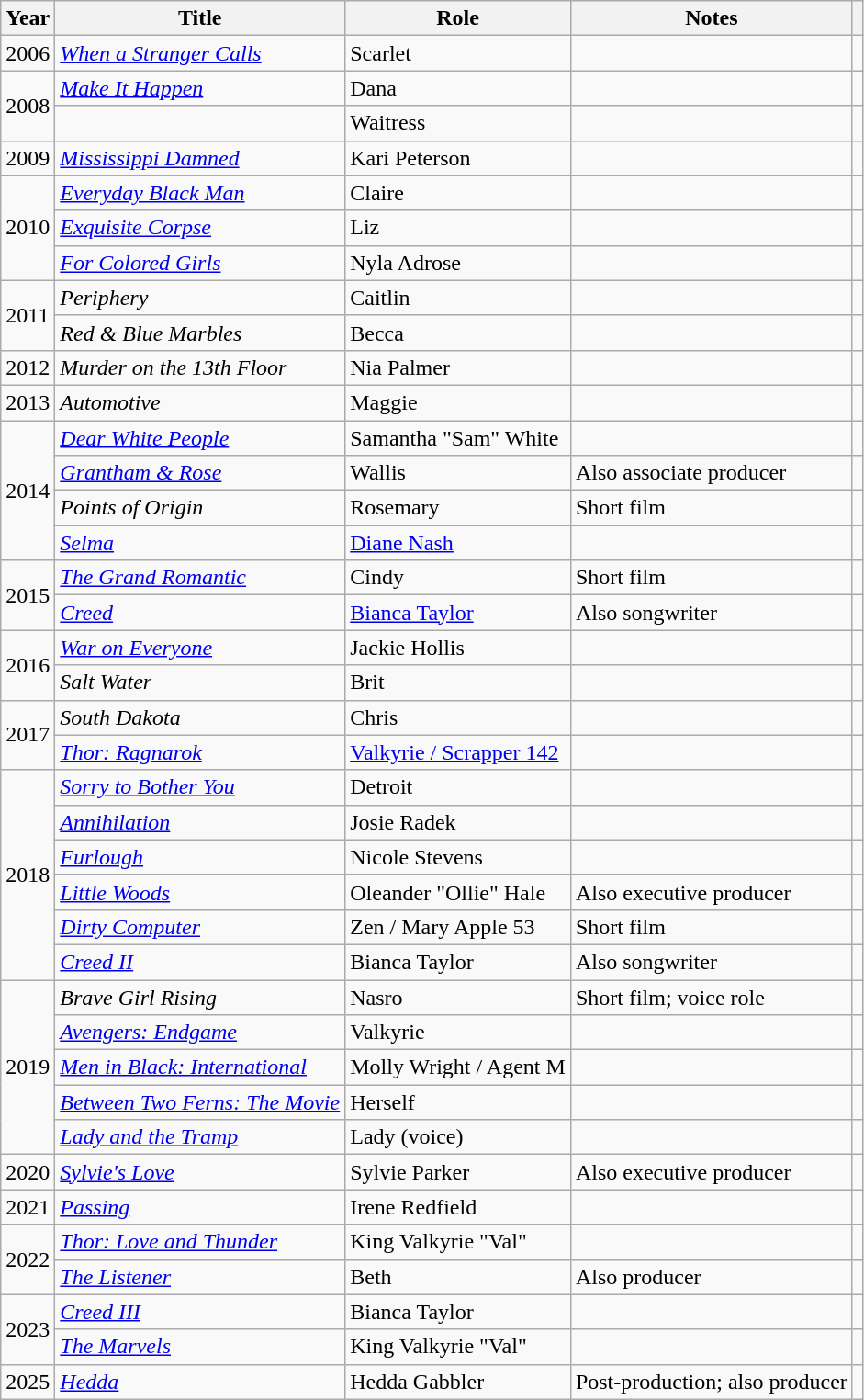<table class="wikitable unsortable">
<tr>
<th>Year</th>
<th>Title</th>
<th>Role</th>
<th class="unsortable">Notes</th>
<th class="unsortable"></th>
</tr>
<tr>
<td>2006</td>
<td><em><a href='#'>When a Stranger Calls</a></em></td>
<td>Scarlet</td>
<td></td>
<td style="text-align: center;"></td>
</tr>
<tr>
<td rowspan=2>2008</td>
<td><em><a href='#'>Make It Happen</a></em></td>
<td>Dana</td>
<td></td>
<td style="text-align: center;"></td>
</tr>
<tr>
<td><em></em></td>
<td>Waitress</td>
<td></td>
<td style="text-align: center;"></td>
</tr>
<tr>
<td>2009</td>
<td><em><a href='#'>Mississippi Damned</a></em></td>
<td>Kari Peterson</td>
<td></td>
<td style="text-align: center;"></td>
</tr>
<tr>
<td rowspan=3>2010</td>
<td><em><a href='#'>Everyday Black Man</a></em></td>
<td>Claire</td>
<td></td>
<td style="text-align: center;"></td>
</tr>
<tr>
<td><em><a href='#'>Exquisite Corpse</a></em></td>
<td>Liz</td>
<td></td>
<td style="text-align: center;"></td>
</tr>
<tr>
<td><em><a href='#'>For Colored Girls</a></em></td>
<td>Nyla Adrose</td>
<td></td>
<td style="text-align: center;"></td>
</tr>
<tr>
<td rowspan=2>2011</td>
<td><em>Periphery</em></td>
<td>Caitlin</td>
<td></td>
<td style="text-align: center;"></td>
</tr>
<tr>
<td><em>Red & Blue Marbles</em></td>
<td>Becca</td>
<td></td>
<td style="text-align: center;"></td>
</tr>
<tr>
<td>2012</td>
<td><em>Murder on the 13th Floor</em></td>
<td>Nia Palmer</td>
<td></td>
<td style="text-align: center;"></td>
</tr>
<tr>
<td>2013</td>
<td><em>Automotive</em></td>
<td>Maggie</td>
<td></td>
<td style="text-align: center;"></td>
</tr>
<tr>
<td rowspan=4>2014</td>
<td><em><a href='#'>Dear White People</a></em></td>
<td>Samantha "Sam" White</td>
<td></td>
<td style="text-align: center;"></td>
</tr>
<tr>
<td><em><a href='#'>Grantham & Rose</a></em></td>
<td>Wallis</td>
<td>Also associate producer</td>
<td style="text-align: center;"></td>
</tr>
<tr>
<td><em>Points of Origin</em></td>
<td>Rosemary</td>
<td>Short film</td>
<td style="text-align: center;"></td>
</tr>
<tr>
<td><em><a href='#'>Selma</a></em></td>
<td><a href='#'>Diane Nash</a></td>
<td></td>
<td style="text-align: center;"></td>
</tr>
<tr>
<td rowspan=2>2015</td>
<td><em><a href='#'>The Grand Romantic</a></em></td>
<td>Cindy</td>
<td>Short film</td>
<td style="text-align: center;"></td>
</tr>
<tr>
<td><em><a href='#'>Creed</a></em></td>
<td><a href='#'>Bianca Taylor</a></td>
<td>Also songwriter</td>
<td style="text-align: center;"></td>
</tr>
<tr>
<td rowspan=2>2016</td>
<td><em><a href='#'>War on Everyone</a></em></td>
<td>Jackie Hollis</td>
<td></td>
<td style="text-align: center;"></td>
</tr>
<tr>
<td><em>Salt Water</em></td>
<td>Brit</td>
<td></td>
<td style="text-align: center;"></td>
</tr>
<tr>
<td rowspan=2>2017</td>
<td><em>South Dakota</em></td>
<td>Chris</td>
<td></td>
<td style="text-align: center;"></td>
</tr>
<tr>
<td><em><a href='#'>Thor: Ragnarok</a></em></td>
<td><a href='#'>Valkyrie / Scrapper 142</a></td>
<td></td>
<td style="text-align: center;"></td>
</tr>
<tr>
<td rowspan=6>2018</td>
<td><em><a href='#'>Sorry to Bother You</a></em></td>
<td>Detroit</td>
<td></td>
<td style="text-align: center;"></td>
</tr>
<tr>
<td><em><a href='#'>Annihilation</a></em></td>
<td>Josie Radek</td>
<td></td>
<td style="text-align: center;"></td>
</tr>
<tr>
<td><em><a href='#'>Furlough</a></em></td>
<td>Nicole Stevens</td>
<td></td>
<td style="text-align: center;"></td>
</tr>
<tr>
<td><em><a href='#'>Little Woods</a></em></td>
<td>Oleander "Ollie" Hale</td>
<td>Also executive producer</td>
<td style="text-align: center;"></td>
</tr>
<tr>
<td><em><a href='#'>Dirty Computer</a></em></td>
<td>Zen / Mary Apple 53</td>
<td>Short film</td>
<td style="text-align: center;"></td>
</tr>
<tr>
<td><em><a href='#'>Creed II</a></em></td>
<td>Bianca Taylor</td>
<td>Also songwriter</td>
<td style="text-align: center;"></td>
</tr>
<tr>
<td rowspan=5>2019</td>
<td><em>Brave Girl Rising</em></td>
<td>Nasro</td>
<td>Short film; voice role</td>
<td style="text-align: center;"></td>
</tr>
<tr>
<td><em><a href='#'>Avengers: Endgame</a></em></td>
<td>Valkyrie</td>
<td></td>
<td style="text-align: center;"></td>
</tr>
<tr>
<td><em><a href='#'>Men in Black: International</a></em></td>
<td>Molly Wright / Agent M</td>
<td></td>
<td style="text-align: center;"></td>
</tr>
<tr>
<td><em><a href='#'>Between Two Ferns: The Movie</a></em></td>
<td>Herself</td>
<td></td>
<td style="text-align: center;"></td>
</tr>
<tr>
<td><em><a href='#'>Lady and the Tramp</a></em></td>
<td>Lady (voice)</td>
<td></td>
<td style="text-align: center;"></td>
</tr>
<tr>
<td>2020</td>
<td><em><a href='#'>Sylvie's Love</a></em></td>
<td>Sylvie Parker</td>
<td>Also executive producer</td>
<td style="text-align: center;"></td>
</tr>
<tr>
<td>2021</td>
<td><em><a href='#'>Passing</a></em></td>
<td>Irene Redfield</td>
<td></td>
<td style="text-align: center;"></td>
</tr>
<tr>
<td rowspan=2>2022</td>
<td><em><a href='#'>Thor: Love and Thunder</a></em></td>
<td>King Valkyrie "Val"</td>
<td></td>
<td style="text-align: center;"></td>
</tr>
<tr>
<td><em><a href='#'>The Listener</a></em></td>
<td>Beth</td>
<td>Also producer</td>
<td style="text-align: center;"></td>
</tr>
<tr>
<td rowspan=2>2023</td>
<td><em><a href='#'>Creed III</a></em></td>
<td>Bianca Taylor</td>
<td></td>
<td style="text-align: center;"></td>
</tr>
<tr>
<td><em><a href='#'>The Marvels</a></em></td>
<td>King Valkyrie "Val"</td>
<td></td>
<td style="text-align: center;"></td>
</tr>
<tr>
<td>2025</td>
<td><em><a href='#'>Hedda</a></em></td>
<td>Hedda Gabbler</td>
<td>Post-production; also producer</td>
<td style="text-align: center;"></td>
</tr>
</table>
